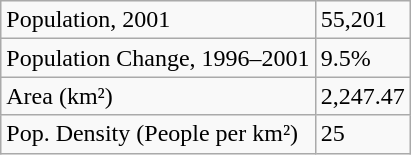<table class="wikitable">
<tr>
<td>Population, 2001</td>
<td>55,201</td>
</tr>
<tr>
<td>Population Change, 1996–2001</td>
<td>9.5%</td>
</tr>
<tr>
<td>Area (km²)</td>
<td>2,247.47</td>
</tr>
<tr>
<td>Pop. Density (People per km²)</td>
<td>25</td>
</tr>
</table>
